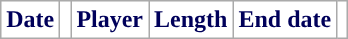<table class="wikitable plainrowheaders sortable">
<tr>
<th style="background-color:#ffffff;color:#00005a; ">Date</th>
<th style="background-color:#ffffff;color:#00005a; "></th>
<th style="background-color:#ffffff;color:#00005a; ">Player</th>
<th style="background-color:#ffffff;color:#00005a; ">Length</th>
<th style="background-color:#ffffff;color:#00005a; ">End date</th>
<th style="background-color:#ffffff;color:#00005a; "></th>
</tr>
</table>
